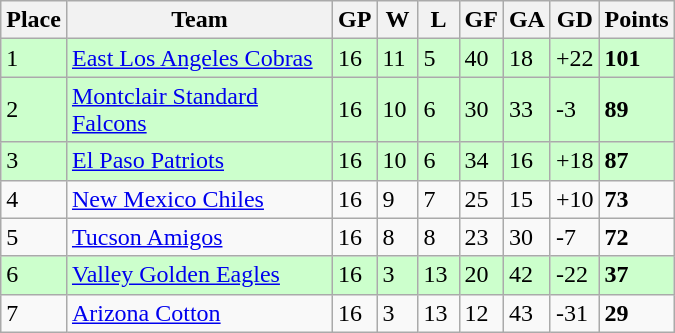<table class="wikitable">
<tr>
<th>Place</th>
<th width="170">Team</th>
<th width="20">GP</th>
<th width="20">W</th>
<th width="20">L</th>
<th width="20">GF</th>
<th width="20">GA</th>
<th width="25">GD</th>
<th>Points</th>
</tr>
<tr bgcolor=#ccffcc>
<td>1</td>
<td><a href='#'>East Los Angeles Cobras</a></td>
<td>16</td>
<td>11</td>
<td>5</td>
<td>40</td>
<td>18</td>
<td>+22</td>
<td><strong>101</strong></td>
</tr>
<tr bgcolor=#ccffcc>
<td>2</td>
<td><a href='#'>Montclair Standard Falcons</a></td>
<td>16</td>
<td>10</td>
<td>6</td>
<td>30</td>
<td>33</td>
<td>-3</td>
<td><strong>89</strong></td>
</tr>
<tr bgcolor=#ccffcc>
<td>3</td>
<td><a href='#'>El Paso Patriots</a></td>
<td>16</td>
<td>10</td>
<td>6</td>
<td>34</td>
<td>16</td>
<td>+18</td>
<td><strong>87</strong></td>
</tr>
<tr>
<td>4</td>
<td><a href='#'>New Mexico Chiles</a></td>
<td>16</td>
<td>9</td>
<td>7</td>
<td>25</td>
<td>15</td>
<td>+10</td>
<td><strong>73</strong></td>
</tr>
<tr>
<td>5</td>
<td><a href='#'>Tucson Amigos</a></td>
<td>16</td>
<td>8</td>
<td>8</td>
<td>23</td>
<td>30</td>
<td>-7</td>
<td><strong>72</strong></td>
</tr>
<tr bgcolor=#ccffcc>
<td>6</td>
<td><a href='#'>Valley Golden Eagles</a></td>
<td>16</td>
<td>3</td>
<td>13</td>
<td>20</td>
<td>42</td>
<td>-22</td>
<td><strong>37</strong></td>
</tr>
<tr>
<td>7</td>
<td><a href='#'>Arizona Cotton</a></td>
<td>16</td>
<td>3</td>
<td>13</td>
<td>12</td>
<td>43</td>
<td>-31</td>
<td><strong>29</strong></td>
</tr>
</table>
